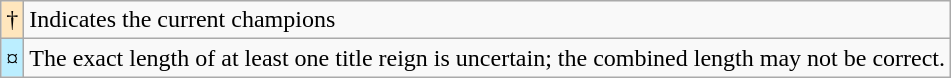<table class="wikitable">
<tr>
<td style="background-color:#ffe6bd">†</td>
<td>Indicates the current champions</td>
</tr>
<tr>
<td style="background-color:#bbeeff">¤</td>
<td>The exact length of at least one title reign is uncertain; the combined length may not be correct.</td>
</tr>
</table>
